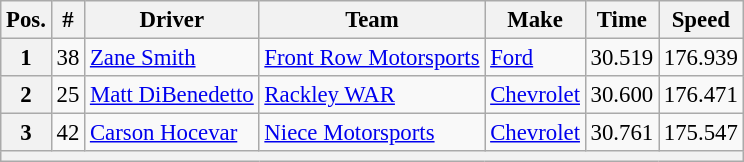<table class="wikitable" style="font-size:95%">
<tr>
<th>Pos.</th>
<th>#</th>
<th>Driver</th>
<th>Team</th>
<th>Make</th>
<th>Time</th>
<th>Speed</th>
</tr>
<tr>
<th>1</th>
<td>38</td>
<td><a href='#'>Zane Smith</a></td>
<td><a href='#'>Front Row Motorsports</a></td>
<td><a href='#'>Ford</a></td>
<td>30.519</td>
<td>176.939</td>
</tr>
<tr>
<th>2</th>
<td>25</td>
<td><a href='#'>Matt DiBenedetto</a></td>
<td><a href='#'>Rackley WAR</a></td>
<td><a href='#'>Chevrolet</a></td>
<td>30.600</td>
<td>176.471</td>
</tr>
<tr>
<th>3</th>
<td>42</td>
<td><a href='#'>Carson Hocevar</a></td>
<td><a href='#'>Niece Motorsports</a></td>
<td><a href='#'>Chevrolet</a></td>
<td>30.761</td>
<td>175.547</td>
</tr>
<tr>
<th colspan="7"></th>
</tr>
</table>
